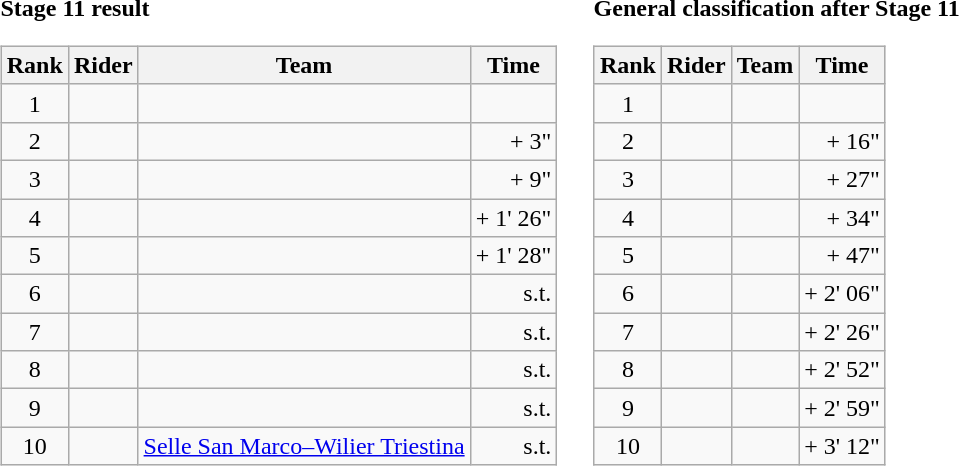<table>
<tr>
<td><strong>Stage 11 result</strong><br><table class="wikitable">
<tr>
<th scope="col">Rank</th>
<th scope="col">Rider</th>
<th scope="col">Team</th>
<th scope="col">Time</th>
</tr>
<tr>
<td style="text-align:center;">1</td>
<td></td>
<td></td>
<td style="text-align:right;"></td>
</tr>
<tr>
<td style="text-align:center;">2</td>
<td></td>
<td></td>
<td style="text-align:right;">+ 3"</td>
</tr>
<tr>
<td style="text-align:center;">3</td>
<td></td>
<td></td>
<td style="text-align:right;">+ 9"</td>
</tr>
<tr>
<td style="text-align:center;">4</td>
<td></td>
<td></td>
<td style="text-align:right;">+ 1' 26"</td>
</tr>
<tr>
<td style="text-align:center;">5</td>
<td></td>
<td></td>
<td style="text-align:right;">+ 1' 28"</td>
</tr>
<tr>
<td style="text-align:center;">6</td>
<td></td>
<td></td>
<td style="text-align:right;">s.t.</td>
</tr>
<tr>
<td style="text-align:center;">7</td>
<td></td>
<td></td>
<td style="text-align:right;">s.t.</td>
</tr>
<tr>
<td style="text-align:center;">8</td>
<td></td>
<td></td>
<td style="text-align:right;">s.t.</td>
</tr>
<tr>
<td style="text-align:center;">9</td>
<td></td>
<td></td>
<td style="text-align:right;">s.t.</td>
</tr>
<tr>
<td style="text-align:center;">10</td>
<td></td>
<td><a href='#'>Selle San Marco–Wilier Triestina</a></td>
<td style="text-align:right;">s.t.</td>
</tr>
</table>
</td>
<td></td>
<td><strong>General classification after Stage 11</strong><br><table class="wikitable">
<tr>
<th scope="col">Rank</th>
<th scope="col">Rider</th>
<th scope="col">Team</th>
<th scope="col">Time</th>
</tr>
<tr>
<td style="text-align:center;">1</td>
<td></td>
<td></td>
<td style="text-align:right;"></td>
</tr>
<tr>
<td style="text-align:center;">2</td>
<td></td>
<td></td>
<td style="text-align:right;">+ 16"</td>
</tr>
<tr>
<td style="text-align:center;">3</td>
<td></td>
<td></td>
<td style="text-align:right;">+ 27"</td>
</tr>
<tr>
<td style="text-align:center;">4</td>
<td></td>
<td></td>
<td style="text-align:right;">+ 34"</td>
</tr>
<tr>
<td style="text-align:center;">5</td>
<td></td>
<td></td>
<td style="text-align:right;">+ 47"</td>
</tr>
<tr>
<td style="text-align:center;">6</td>
<td></td>
<td></td>
<td style="text-align:right;">+ 2' 06"</td>
</tr>
<tr>
<td style="text-align:center;">7</td>
<td></td>
<td></td>
<td style="text-align:right;">+ 2' 26"</td>
</tr>
<tr>
<td style="text-align:center;">8</td>
<td></td>
<td></td>
<td style="text-align:right;">+ 2' 52"</td>
</tr>
<tr>
<td style="text-align:center;">9</td>
<td></td>
<td></td>
<td style="text-align:right;">+ 2' 59"</td>
</tr>
<tr>
<td style="text-align:center;">10</td>
<td></td>
<td></td>
<td style="text-align:right;">+ 3' 12"</td>
</tr>
</table>
</td>
</tr>
</table>
